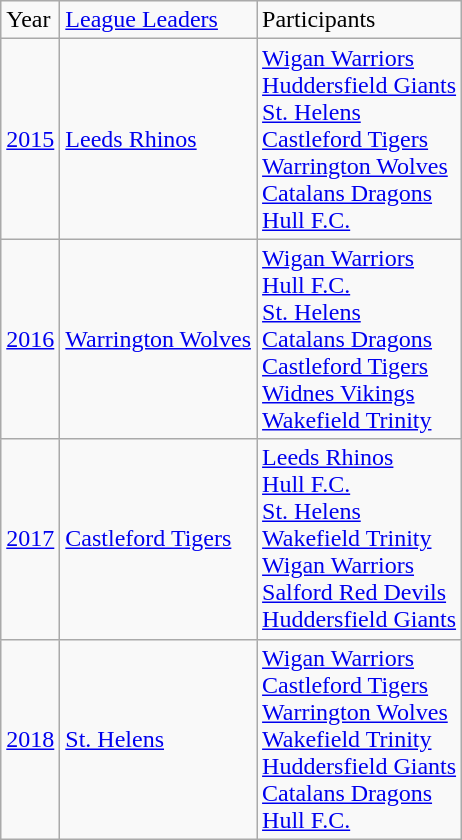<table class="wikitable" style="text-align:left;">
<tr>
<td>Year</td>
<td><a href='#'>League Leaders</a></td>
<td>Participants</td>
</tr>
<tr>
<td><a href='#'>2015</a></td>
<td> <a href='#'>Leeds Rhinos</a></td>
<td> <a href='#'>Wigan Warriors</a><br> <a href='#'>Huddersfield Giants</a><br> <a href='#'>St. Helens</a><br> <a href='#'>Castleford Tigers</a><br> <a href='#'>Warrington Wolves</a><br> <a href='#'>Catalans Dragons</a><br> <a href='#'>Hull F.C.</a></td>
</tr>
<tr>
<td><a href='#'>2016</a></td>
<td> <a href='#'>Warrington Wolves</a></td>
<td> <a href='#'>Wigan Warriors</a><br> <a href='#'>Hull F.C.</a><br> <a href='#'>St. Helens</a><br> <a href='#'>Catalans Dragons</a><br> <a href='#'>Castleford Tigers</a><br> <a href='#'>Widnes Vikings</a><br> <a href='#'>Wakefield Trinity</a></td>
</tr>
<tr>
<td><a href='#'>2017</a></td>
<td> <a href='#'>Castleford Tigers</a></td>
<td> <a href='#'>Leeds Rhinos</a><br> <a href='#'>Hull F.C.</a><br> <a href='#'>St. Helens</a><br> <a href='#'>Wakefield Trinity</a><br> <a href='#'>Wigan Warriors</a><br> <a href='#'>Salford Red Devils</a><br> <a href='#'>Huddersfield Giants</a></td>
</tr>
<tr>
<td><a href='#'>2018</a></td>
<td> <a href='#'>St. Helens</a></td>
<td> <a href='#'>Wigan Warriors</a><br> <a href='#'>Castleford Tigers</a><br>  <a href='#'>Warrington Wolves</a><br> <a href='#'>Wakefield Trinity</a><br> <a href='#'>Huddersfield Giants</a><br> <a href='#'>Catalans Dragons</a><br> <a href='#'>Hull F.C.</a></td>
</tr>
</table>
